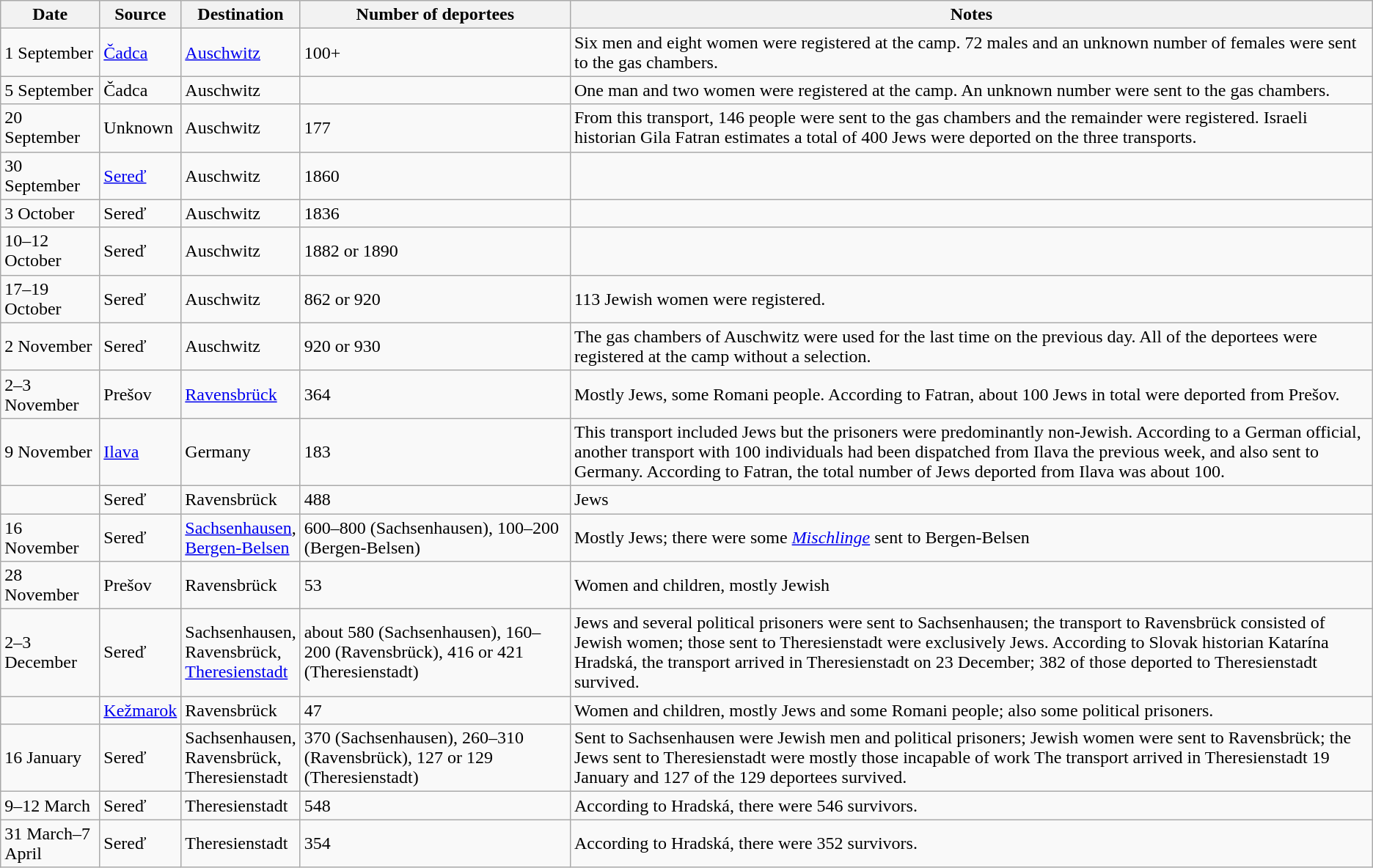<table class="wikitable  sortable" width="auto" style="text-align: left">
<tr>
<th scope="col">Date</th>
<th scope="col">Source</th>
<th scope="col" width="15em">Destination</th>
<th scope="col">Number of deportees</th>
<th scope="col" class=unsortable>Notes</th>
</tr>
<tr>
<td>1 September</td>
<td><a href='#'>Čadca</a></td>
<td><a href='#'>Auschwitz</a></td>
<td>100+</td>
<td>Six men and eight women were registered at the camp. 72 males and an unknown number of females were sent to the gas chambers.</td>
</tr>
<tr>
<td>5 September</td>
<td>Čadca</td>
<td>Auschwitz</td>
<td></td>
<td>One man and two women were registered at the camp. An unknown number were sent to the gas chambers.</td>
</tr>
<tr>
<td>20 September</td>
<td>Unknown</td>
<td>Auschwitz</td>
<td>177</td>
<td>From this transport, 146 people were sent to the gas chambers and the remainder were registered. Israeli historian Gila Fatran estimates a total of 400 Jews were deported on the three transports.</td>
</tr>
<tr>
<td>30 September</td>
<td><a href='#'>Sereď</a></td>
<td>Auschwitz</td>
<td>1860</td>
<td></td>
</tr>
<tr>
<td>3 October</td>
<td>Sereď</td>
<td>Auschwitz</td>
<td>1836</td>
<td></td>
</tr>
<tr>
<td>10–12 October</td>
<td>Sereď</td>
<td>Auschwitz</td>
<td>1882 or 1890</td>
<td></td>
</tr>
<tr>
<td>17–19 October</td>
<td>Sereď</td>
<td>Auschwitz</td>
<td>862 or 920</td>
<td>113 Jewish women were registered.</td>
</tr>
<tr>
<td>2 November</td>
<td>Sereď</td>
<td>Auschwitz</td>
<td>920 or 930</td>
<td>The gas chambers of Auschwitz were used for the last time on the previous day. All of the deportees were registered at the camp without a selection.</td>
</tr>
<tr>
<td>2–3 November</td>
<td>Prešov</td>
<td><a href='#'>Ravensbrück</a></td>
<td>364</td>
<td>Mostly Jews, some Romani people. According to Fatran, about 100 Jews in total were deported from Prešov.</td>
</tr>
<tr>
<td>9 November</td>
<td><a href='#'>Ilava</a></td>
<td>Germany</td>
<td>183</td>
<td>This transport included Jews but the prisoners were predominantly non-Jewish. According to a German official, another transport with 100 individuals had been dispatched from Ilava the previous week, and also sent to Germany. According to Fatran, the total number of Jews deported from Ilava was about 100.</td>
</tr>
<tr>
<td></td>
<td>Sereď</td>
<td>Ravensbrück</td>
<td>488</td>
<td>Jews</td>
</tr>
<tr>
<td>16 November</td>
<td>Sereď</td>
<td><a href='#'>Sachsenhausen</a>, <a href='#'>Bergen-Belsen</a></td>
<td>600–800 (Sachsenhausen), 100–200 (Bergen-Belsen)</td>
<td>Mostly Jews; there were some <em><a href='#'>Mischlinge</a></em> sent to Bergen-Belsen</td>
</tr>
<tr>
<td>28 November</td>
<td>Prešov</td>
<td>Ravensbrück</td>
<td>53</td>
<td>Women and children, mostly Jewish</td>
</tr>
<tr>
<td>2–3 December</td>
<td>Sereď</td>
<td>Sachsenhausen, Ravensbrück, <a href='#'>Theresienstadt</a></td>
<td>about 580 (Sachsenhausen), 160–200 (Ravensbrück), 416 or 421 (Theresienstadt)</td>
<td>Jews and several political prisoners were sent to Sachsenhausen; the transport to Ravensbrück consisted of Jewish women; those sent to Theresienstadt were exclusively Jews. According to Slovak historian Katarína Hradská, the transport arrived in Theresienstadt on 23 December; 382 of those deported to Theresienstadt survived.</td>
</tr>
<tr>
<td></td>
<td><a href='#'>Kežmarok</a></td>
<td>Ravensbrück</td>
<td>47</td>
<td>Women and children, mostly Jews and some Romani people; also some political prisoners.</td>
</tr>
<tr>
<td>16 January</td>
<td>Sereď</td>
<td>Sachsenhausen, Ravensbrück, Theresienstadt</td>
<td>370 (Sachsenhausen), 260–310 (Ravensbrück), 127 or 129 (Theresienstadt)</td>
<td>Sent to Sachsenhausen were Jewish men and political prisoners; Jewish women were sent to Ravensbrück; the Jews sent to Theresienstadt were mostly those incapable of work The transport arrived in Theresienstadt 19 January and 127 of the 129 deportees survived.</td>
</tr>
<tr>
<td>9–12 March</td>
<td>Sereď</td>
<td>Theresienstadt</td>
<td>548</td>
<td>According to Hradská, there were 546 survivors.</td>
</tr>
<tr>
<td>31 March–7 April</td>
<td>Sereď</td>
<td>Theresienstadt</td>
<td>354</td>
<td>According to Hradská, there were 352 survivors.</td>
</tr>
</table>
